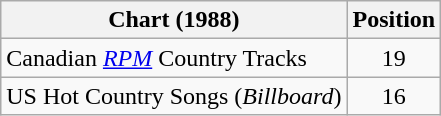<table class="wikitable">
<tr>
<th>Chart (1988)</th>
<th>Position</th>
</tr>
<tr>
<td align="left">Canadian <em><a href='#'>RPM</a></em> Country Tracks</td>
<td align="center">19</td>
</tr>
<tr>
<td>US Hot Country Songs (<em>Billboard</em>)</td>
<td align="center">16</td>
</tr>
</table>
